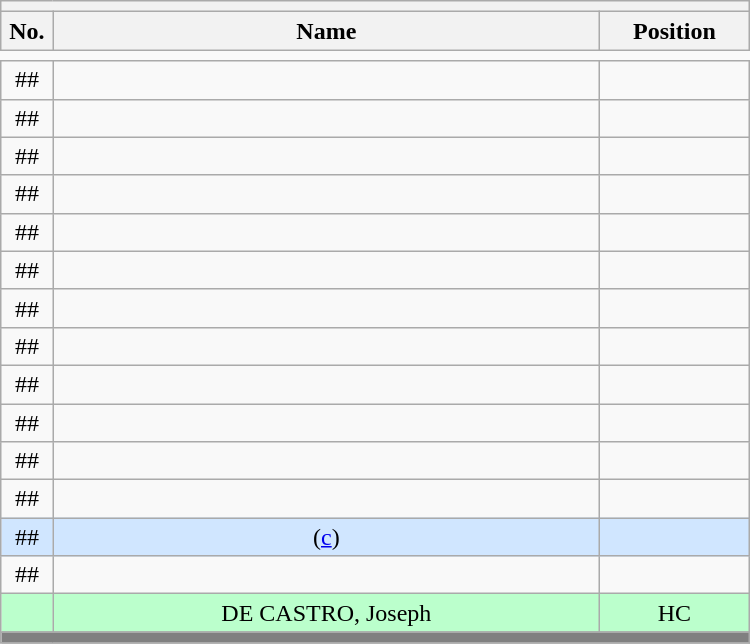<table class='wikitable mw-collapsible mw-collapsed' style="text-align: center; width: 500px; border: none">
<tr>
<th style='text-align: left;' colspan=3></th>
</tr>
<tr>
<th style='width: 7%;'>No.</th>
<th>Name</th>
<th style='width: 20%;'>Position</th>
</tr>
<tr>
<td style='border: none;'></td>
</tr>
<tr>
<td>##</td>
<td></td>
<td></td>
</tr>
<tr>
<td>##</td>
<td></td>
<td></td>
</tr>
<tr>
<td>##</td>
<td></td>
<td></td>
</tr>
<tr>
<td>##</td>
<td></td>
<td></td>
</tr>
<tr>
<td>##</td>
<td></td>
<td></td>
</tr>
<tr>
<td>##</td>
<td></td>
<td></td>
</tr>
<tr>
<td>##</td>
<td></td>
<td></td>
</tr>
<tr>
<td>##</td>
<td></td>
<td></td>
</tr>
<tr>
<td>##</td>
<td></td>
<td></td>
</tr>
<tr>
<td>##</td>
<td></td>
<td></td>
</tr>
<tr>
<td>##</td>
<td></td>
<td></td>
</tr>
<tr>
<td>##</td>
<td></td>
<td></td>
</tr>
<tr bgcolor=#D0E6FF>
<td>##</td>
<td>(<a href='#'>c</a>)</td>
<td></td>
</tr>
<tr>
<td>##</td>
<td></td>
<td></td>
</tr>
<tr bgcolor=#BBFFCC>
<td></td>
<td>DE CASTRO, Joseph</td>
<td>HC</td>
</tr>
<tr>
<th style='background: grey;' colspan=3></th>
</tr>
</table>
